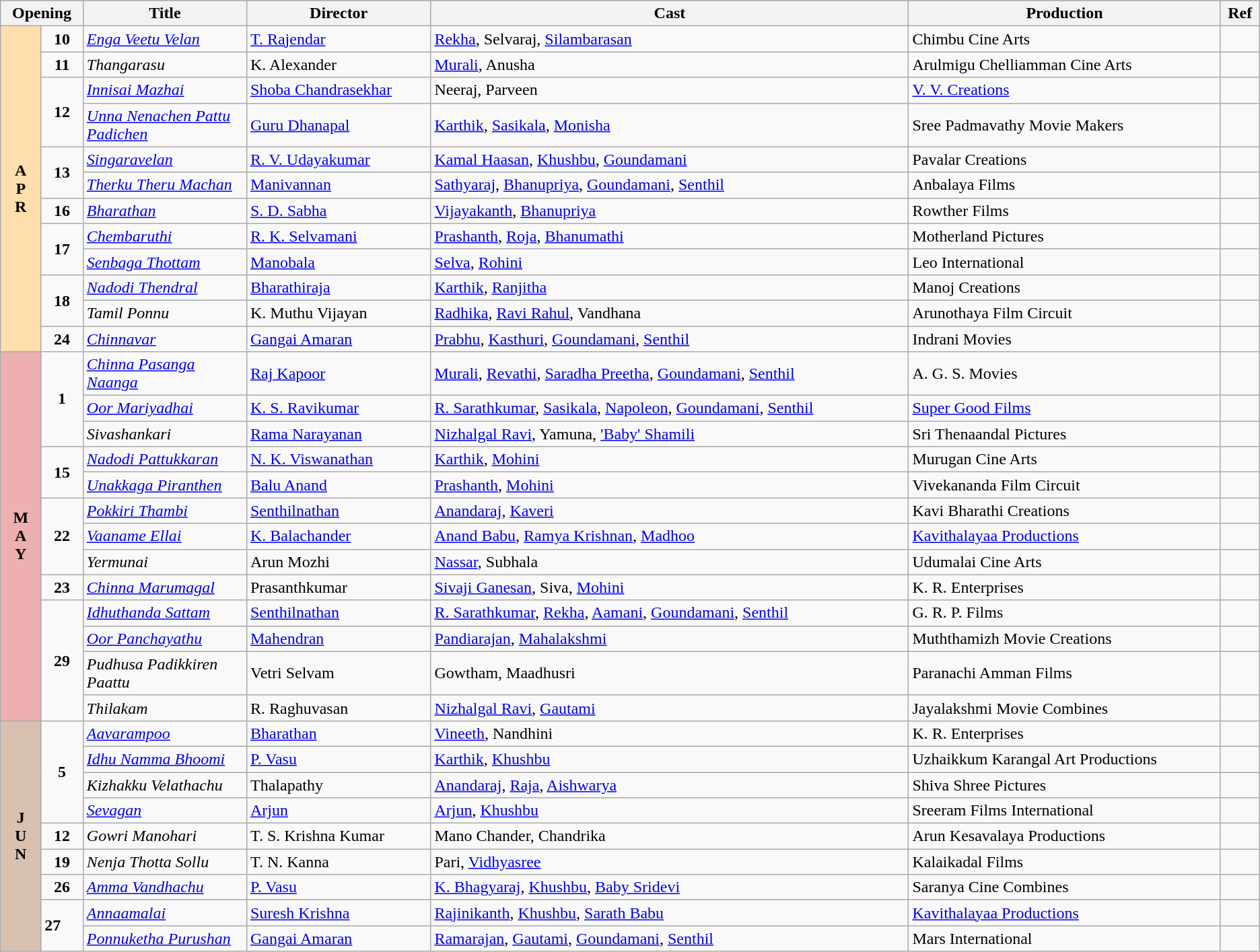<table class="wikitable">
<tr style="background:#b0e0e6; text-align:center;">
<th colspan="2">Opening</th>
<th style="width:13%;">Title</th>
<th>Director</th>
<th>Cast</th>
<th>Production</th>
<th>Ref</th>
</tr>
<tr April!>
<td rowspan="12"   style="text-align:center; background:#ffdead;"><strong>A<br>P<br>R</strong></td>
<td style="text-align:center;"><strong>10</strong></td>
<td><em><a href='#'>Enga Veetu Velan</a></em></td>
<td><a href='#'>T. Rajendar</a></td>
<td><a href='#'>Rekha</a>, Selvaraj, <a href='#'>Silambarasan</a></td>
<td>Chimbu Cine Arts</td>
<td></td>
</tr>
<tr>
<td style="text-align:center;"><strong>11</strong></td>
<td><em>Thangarasu</em></td>
<td>K. Alexander</td>
<td><a href='#'>Murali</a>, Anusha</td>
<td>Arulmigu Chelliamman Cine Arts</td>
<td></td>
</tr>
<tr>
<td rowspan="2" style="text-align:center;"><strong>12</strong></td>
<td><em><a href='#'>Innisai Mazhai</a></em></td>
<td><a href='#'>Shoba Chandrasekhar</a></td>
<td>Neeraj, Parveen</td>
<td><a href='#'>V. V. Creations</a></td>
<td></td>
</tr>
<tr>
<td><em><a href='#'>Unna Nenachen Pattu Padichen</a></em></td>
<td><a href='#'>Guru Dhanapal</a></td>
<td><a href='#'>Karthik</a>, <a href='#'>Sasikala</a>, <a href='#'>Monisha</a></td>
<td>Sree Padmavathy Movie Makers</td>
<td></td>
</tr>
<tr>
<td rowspan="2" style="text-align:center;"><strong>13</strong></td>
<td><em><a href='#'>Singaravelan</a></em></td>
<td><a href='#'>R. V. Udayakumar</a></td>
<td><a href='#'>Kamal Haasan</a>, <a href='#'>Khushbu</a>, <a href='#'>Goundamani</a></td>
<td>Pavalar Creations</td>
<td></td>
</tr>
<tr>
<td><em><a href='#'>Therku Theru Machan</a></em></td>
<td><a href='#'>Manivannan</a></td>
<td><a href='#'>Sathyaraj</a>, <a href='#'>Bhanupriya</a>, <a href='#'>Goundamani</a>, <a href='#'>Senthil</a></td>
<td>Anbalaya Films</td>
<td></td>
</tr>
<tr>
<td style="text-align:center;"><strong>16</strong></td>
<td><em><a href='#'>Bharathan</a></em></td>
<td><a href='#'>S. D. Sabha</a></td>
<td><a href='#'>Vijayakanth</a>, <a href='#'>Bhanupriya</a></td>
<td>Rowther Films</td>
<td></td>
</tr>
<tr>
<td rowspan="2" style="text-align:center;"><strong>17</strong></td>
<td><em><a href='#'>Chembaruthi</a></em></td>
<td><a href='#'>R. K. Selvamani</a></td>
<td><a href='#'>Prashanth</a>, <a href='#'>Roja</a>, <a href='#'>Bhanumathi</a></td>
<td>Motherland Pictures</td>
<td></td>
</tr>
<tr>
<td><em><a href='#'>Senbaga Thottam</a></em></td>
<td><a href='#'>Manobala</a></td>
<td><a href='#'>Selva</a>, <a href='#'>Rohini</a></td>
<td>Leo International</td>
<td></td>
</tr>
<tr>
<td rowspan="2" style="text-align:center;"><strong>18</strong></td>
<td><em><a href='#'>Nadodi Thendral</a></em></td>
<td><a href='#'>Bharathiraja</a></td>
<td><a href='#'>Karthik</a>, <a href='#'>Ranjitha</a></td>
<td>Manoj Creations</td>
<td></td>
</tr>
<tr>
<td><em>Tamil Ponnu</em></td>
<td>K. Muthu Vijayan</td>
<td><a href='#'>Radhika</a>, <a href='#'>Ravi Rahul</a>, Vandhana</td>
<td>Arunothaya Film Circuit</td>
<td></td>
</tr>
<tr>
<td style="text-align:center;"><strong>24</strong></td>
<td><em><a href='#'>Chinnavar</a></em></td>
<td><a href='#'>Gangai Amaran</a></td>
<td><a href='#'>Prabhu</a>, <a href='#'>Kasthuri</a>, <a href='#'>Goundamani</a>, <a href='#'>Senthil</a></td>
<td>Indrani Movies</td>
<td></td>
</tr>
<tr May!>
<td rowspan="13"   style="text-align:center; background:#edafaf;"><strong>M<br>A<br>Y</strong></td>
<td rowspan="3" style="text-align:center;"><strong>1</strong></td>
<td><em><a href='#'>Chinna Pasanga Naanga</a></em></td>
<td><a href='#'>Raj Kapoor</a></td>
<td><a href='#'>Murali</a>, <a href='#'>Revathi</a>, <a href='#'>Saradha Preetha</a>, <a href='#'>Goundamani</a>, <a href='#'>Senthil</a></td>
<td>A. G. S. Movies</td>
<td></td>
</tr>
<tr>
<td><em><a href='#'>Oor Mariyadhai</a></em></td>
<td><a href='#'>K. S. Ravikumar</a></td>
<td><a href='#'>R. Sarathkumar</a>, <a href='#'>Sasikala</a>, <a href='#'>Napoleon</a>, <a href='#'>Goundamani</a>, <a href='#'>Senthil</a></td>
<td><a href='#'>Super Good Films</a></td>
<td></td>
</tr>
<tr>
<td><em>Sivashankari</em></td>
<td><a href='#'>Rama Narayanan</a></td>
<td><a href='#'>Nizhalgal Ravi</a>, Yamuna, <a href='#'>'Baby' Shamili</a></td>
<td>Sri Thenaandal Pictures</td>
<td></td>
</tr>
<tr>
<td rowspan="2" style="text-align:center;"><strong>15</strong></td>
<td><em><a href='#'>Nadodi Pattukkaran</a></em></td>
<td><a href='#'>N. K. Viswanathan</a></td>
<td><a href='#'>Karthik</a>, <a href='#'>Mohini</a></td>
<td>Murugan Cine Arts</td>
<td></td>
</tr>
<tr>
<td><em><a href='#'>Unakkaga Piranthen</a></em></td>
<td><a href='#'>Balu Anand</a></td>
<td><a href='#'>Prashanth</a>, <a href='#'>Mohini</a></td>
<td>Vivekananda Film Circuit</td>
<td></td>
</tr>
<tr>
<td rowspan="3" style="text-align:center;"><strong>22</strong></td>
<td><em><a href='#'>Pokkiri Thambi</a></em></td>
<td><a href='#'>Senthilnathan</a></td>
<td><a href='#'>Anandaraj</a>, <a href='#'>Kaveri</a></td>
<td>Kavi Bharathi Creations</td>
<td></td>
</tr>
<tr>
<td><em><a href='#'>Vaaname Ellai</a></em></td>
<td><a href='#'>K. Balachander</a></td>
<td><a href='#'>Anand Babu</a>, <a href='#'>Ramya Krishnan</a>, <a href='#'>Madhoo</a></td>
<td><a href='#'>Kavithalayaa Productions</a></td>
<td></td>
</tr>
<tr>
<td><em>Yermunai</em></td>
<td>Arun Mozhi</td>
<td><a href='#'>Nassar</a>, Subhala</td>
<td>Udumalai Cine Arts</td>
<td></td>
</tr>
<tr>
<td style="text-align:center;"><strong>23</strong></td>
<td><em><a href='#'>Chinna Marumagal</a></em></td>
<td>Prasanthkumar</td>
<td><a href='#'>Sivaji Ganesan</a>, Siva, <a href='#'>Mohini</a></td>
<td>K. R. Enterprises</td>
<td></td>
</tr>
<tr>
<td rowspan="4" style="text-align:center;"><strong>29</strong></td>
<td><em><a href='#'>Idhuthanda Sattam</a></em></td>
<td><a href='#'>Senthilnathan</a></td>
<td><a href='#'>R. Sarathkumar</a>, <a href='#'>Rekha</a>, <a href='#'>Aamani</a>, <a href='#'>Goundamani</a>, <a href='#'>Senthil</a></td>
<td>G. R. P. Films</td>
<td></td>
</tr>
<tr>
<td><em><a href='#'>Oor Panchayathu</a></em></td>
<td><a href='#'>Mahendran</a></td>
<td><a href='#'>Pandiarajan</a>, <a href='#'>Mahalakshmi</a></td>
<td>Muththamizh Movie Creations</td>
<td></td>
</tr>
<tr>
<td><em>Pudhusa Padikkiren Paattu</em></td>
<td>Vetri Selvam</td>
<td>Gowtham, Maadhusri</td>
<td>Paranachi Amman Films</td>
<td></td>
</tr>
<tr>
<td><em>Thilakam</em></td>
<td>R. Raghuvasan</td>
<td><a href='#'>Nizhalgal Ravi</a>, <a href='#'>Gautami</a></td>
<td>Jayalakshmi Movie Combines</td>
<td></td>
</tr>
<tr June!>
<td rowspan="9"   style="text-align:center; background:#d9c1b0;"><strong>J<br>U<br>N</strong></td>
<td rowspan="4" style="text-align:center;"><strong>5</strong></td>
<td><em><a href='#'>Aavarampoo</a></em></td>
<td><a href='#'>Bharathan</a></td>
<td><a href='#'>Vineeth</a>, Nandhini</td>
<td>K. R. Enterprises</td>
<td></td>
</tr>
<tr>
<td><em><a href='#'>Idhu Namma Bhoomi</a></em></td>
<td><a href='#'>P. Vasu</a></td>
<td><a href='#'>Karthik</a>, <a href='#'>Khushbu</a></td>
<td>Uzhaikkum Karangal Art Productions</td>
<td></td>
</tr>
<tr>
<td><em>Kizhakku Velathachu</em></td>
<td>Thalapathy</td>
<td><a href='#'>Anandaraj</a>, <a href='#'>Raja</a>, <a href='#'>Aishwarya</a></td>
<td>Shiva Shree Pictures</td>
<td></td>
</tr>
<tr>
<td><em><a href='#'>Sevagan</a></em></td>
<td><a href='#'>Arjun</a></td>
<td><a href='#'>Arjun</a>, <a href='#'>Khushbu</a></td>
<td>Sreeram Films International</td>
<td></td>
</tr>
<tr>
<td style="text-align:center;"><strong>12</strong></td>
<td><em>Gowri Manohari</em></td>
<td>T. S. Krishna Kumar</td>
<td>Mano Chander, Chandrika</td>
<td>Arun Kesavalaya Productions</td>
</tr>
<tr>
<td style="text-align:center;"><strong>19</strong></td>
<td><em>Nenja Thotta Sollu</em></td>
<td>T. N. Kanna</td>
<td>Pari, <a href='#'>Vidhyasree</a></td>
<td>Kalaikadal Films</td>
<td></td>
</tr>
<tr>
<td style="text-align:center;"><strong>26</strong></td>
<td><em><a href='#'>Amma Vandhachu</a></em></td>
<td><a href='#'>P. Vasu</a></td>
<td><a href='#'>K. Bhagyaraj</a>, <a href='#'>Khushbu</a>, <a href='#'>Baby Sridevi</a></td>
<td>Saranya Cine Combines</td>
<td></td>
</tr>
<tr>
<td rowspan="2"><strong>27</strong></td>
<td><em><a href='#'>Annaamalai</a></em></td>
<td><a href='#'>Suresh Krishna</a></td>
<td><a href='#'>Rajinikanth</a>, <a href='#'>Khushbu</a>, <a href='#'>Sarath Babu</a></td>
<td><a href='#'>Kavithalayaa Productions</a></td>
<td></td>
</tr>
<tr>
<td><em><a href='#'>Ponnuketha Purushan</a></em></td>
<td><a href='#'>Gangai Amaran</a></td>
<td><a href='#'>Ramarajan</a>, <a href='#'>Gautami</a>, <a href='#'>Goundamani</a>, <a href='#'>Senthil</a></td>
<td>Mars International</td>
<td></td>
</tr>
</table>
